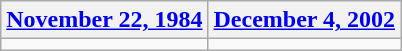<table class=wikitable>
<tr>
<th><a href='#'>November 22, 1984</a></th>
<th><a href='#'>December 4, 2002</a></th>
</tr>
<tr>
<td></td>
<td></td>
</tr>
</table>
